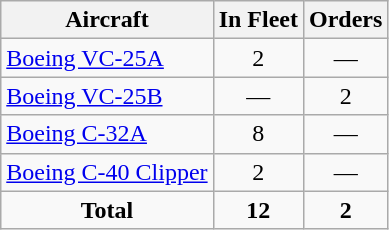<table class="wikitable" style="border-collapse:collapse">
<tr>
<th>Aircraft</th>
<th>In Fleet</th>
<th>Orders</th>
</tr>
<tr>
<td><a href='#'>Boeing VC-25A</a></td>
<td align=center>2</td>
<td align=center>—</td>
</tr>
<tr>
<td><a href='#'>Boeing VC-25B</a></td>
<td align=center>—</td>
<td align=center>2</td>
</tr>
<tr>
<td><a href='#'>Boeing C-32A</a></td>
<td align=center>8</td>
<td align=center>—</td>
</tr>
<tr>
<td><a href='#'>Boeing C-40 Clipper</a></td>
<td align=center>2</td>
<td align=center>—</td>
</tr>
<tr>
<td align=center><strong>Total</strong></td>
<td align=center><strong>12</strong></td>
<td align=center><strong>2</strong></td>
</tr>
</table>
